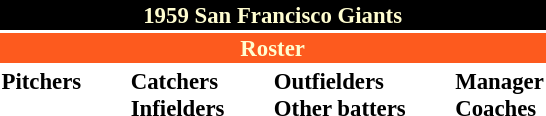<table class="toccolours" style="font-size: 95%;">
<tr>
<th colspan="10" style="background-color: black; color: #FFFDD0; text-align: center;">1959 San Francisco Giants</th>
</tr>
<tr>
<td colspan="10" style="background-color: #fd5a1e; color: #FFFDD0; text-align: center;"><strong>Roster</strong></td>
</tr>
<tr>
<td valign="top"><strong>Pitchers</strong><br>












</td>
<td width="25px"></td>
<td valign="top"><strong>Catchers</strong><br>



<strong>Infielders</strong>







</td>
<td width="25px"></td>
<td valign="top"><strong>Outfielders</strong><br>





<strong>Other batters</strong>

</td>
<td width="25px"></td>
<td valign="top"><strong>Manager</strong><br>
<strong>Coaches</strong>



</td>
</tr>
</table>
